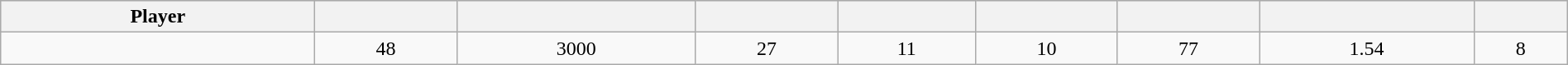<table class="wikitable sortable" style="width:100%;">
<tr style="text-align:center; background:#ddd;">
<th>Player</th>
<th></th>
<th></th>
<th></th>
<th></th>
<th></th>
<th></th>
<th></th>
<th></th>
</tr>
<tr align=center>
<td></td>
<td>48</td>
<td>3000</td>
<td>27</td>
<td>11</td>
<td>10</td>
<td>77</td>
<td>1.54</td>
<td>8</td>
</tr>
</table>
